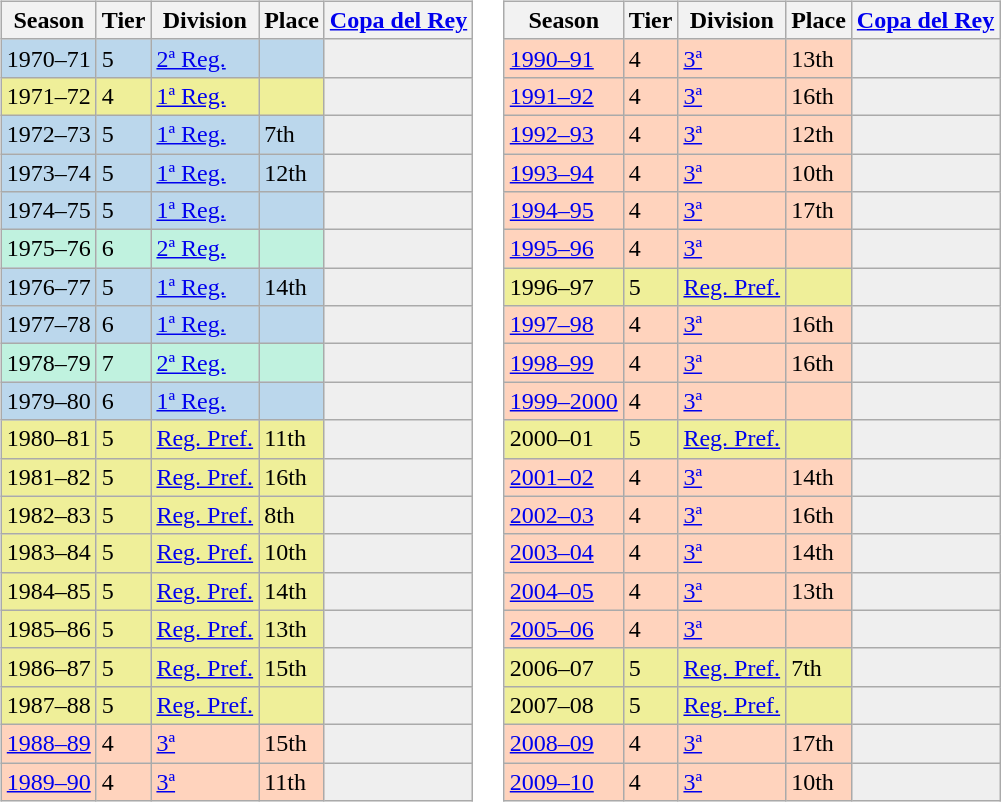<table>
<tr>
<td valign="top" width=0%><br><table class="wikitable">
<tr style="background:#f0f6fa;">
<th>Season</th>
<th>Tier</th>
<th>Division</th>
<th>Place</th>
<th><a href='#'>Copa del Rey</a></th>
</tr>
<tr>
<td style="background:#BBD7EC;">1970–71</td>
<td style="background:#BBD7EC;">5</td>
<td style="background:#BBD7EC;"><a href='#'>2ª Reg.</a></td>
<td style="background:#BBD7EC;"></td>
<th style="background:#efefef;"></th>
</tr>
<tr>
<td style="background:#EFEF99;">1971–72</td>
<td style="background:#EFEF99;">4</td>
<td style="background:#EFEF99;"><a href='#'>1ª Reg.</a></td>
<td style="background:#EFEF99;"></td>
<th style="background:#efefef;"></th>
</tr>
<tr>
<td style="background:#BBD7EC;">1972–73</td>
<td style="background:#BBD7EC;">5</td>
<td style="background:#BBD7EC;"><a href='#'>1ª Reg.</a></td>
<td style="background:#BBD7EC;">7th</td>
<th style="background:#efefef;"></th>
</tr>
<tr>
<td style="background:#BBD7EC;">1973–74</td>
<td style="background:#BBD7EC;">5</td>
<td style="background:#BBD7EC;"><a href='#'>1ª Reg.</a></td>
<td style="background:#BBD7EC;">12th</td>
<th style="background:#efefef;"></th>
</tr>
<tr>
<td style="background:#BBD7EC;">1974–75</td>
<td style="background:#BBD7EC;">5</td>
<td style="background:#BBD7EC;"><a href='#'>1ª Reg.</a></td>
<td style="background:#BBD7EC;"></td>
<th style="background:#efefef;"></th>
</tr>
<tr>
<td style="background:#C0F2DF;">1975–76</td>
<td style="background:#C0F2DF;">6</td>
<td style="background:#C0F2DF;"><a href='#'>2ª Reg.</a></td>
<td style="background:#C0F2DF;"></td>
<th style="background:#efefef;"></th>
</tr>
<tr>
<td style="background:#BBD7EC;">1976–77</td>
<td style="background:#BBD7EC;">5</td>
<td style="background:#BBD7EC;"><a href='#'>1ª Reg.</a></td>
<td style="background:#BBD7EC;">14th</td>
<th style="background:#efefef;"></th>
</tr>
<tr>
<td style="background:#BBD7EC;">1977–78</td>
<td style="background:#BBD7EC;">6</td>
<td style="background:#BBD7EC;"><a href='#'>1ª Reg.</a></td>
<td style="background:#BBD7EC;"></td>
<th style="background:#efefef;"></th>
</tr>
<tr>
<td style="background:#C0F2DF;">1978–79</td>
<td style="background:#C0F2DF;">7</td>
<td style="background:#C0F2DF;"><a href='#'>2ª Reg.</a></td>
<td style="background:#C0F2DF;"></td>
<th style="background:#efefef;"></th>
</tr>
<tr>
<td style="background:#BBD7EC;">1979–80</td>
<td style="background:#BBD7EC;">6</td>
<td style="background:#BBD7EC;"><a href='#'>1ª Reg.</a></td>
<td style="background:#BBD7EC;"></td>
<th style="background:#efefef;"></th>
</tr>
<tr>
<td style="background:#EFEF99;">1980–81</td>
<td style="background:#EFEF99;">5</td>
<td style="background:#EFEF99;"><a href='#'>Reg. Pref.</a></td>
<td style="background:#EFEF99;">11th</td>
<th style="background:#efefef;"></th>
</tr>
<tr>
<td style="background:#EFEF99;">1981–82</td>
<td style="background:#EFEF99;">5</td>
<td style="background:#EFEF99;"><a href='#'>Reg. Pref.</a></td>
<td style="background:#EFEF99;">16th</td>
<th style="background:#efefef;"></th>
</tr>
<tr>
<td style="background:#EFEF99;">1982–83</td>
<td style="background:#EFEF99;">5</td>
<td style="background:#EFEF99;"><a href='#'>Reg. Pref.</a></td>
<td style="background:#EFEF99;">8th</td>
<th style="background:#efefef;"></th>
</tr>
<tr>
<td style="background:#EFEF99;">1983–84</td>
<td style="background:#EFEF99;">5</td>
<td style="background:#EFEF99;"><a href='#'>Reg. Pref.</a></td>
<td style="background:#EFEF99;">10th</td>
<th style="background:#efefef;"></th>
</tr>
<tr>
<td style="background:#EFEF99;">1984–85</td>
<td style="background:#EFEF99;">5</td>
<td style="background:#EFEF99;"><a href='#'>Reg. Pref.</a></td>
<td style="background:#EFEF99;">14th</td>
<th style="background:#efefef;"></th>
</tr>
<tr>
<td style="background:#EFEF99;">1985–86</td>
<td style="background:#EFEF99;">5</td>
<td style="background:#EFEF99;"><a href='#'>Reg. Pref.</a></td>
<td style="background:#EFEF99;">13th</td>
<th style="background:#efefef;"></th>
</tr>
<tr>
<td style="background:#EFEF99;">1986–87</td>
<td style="background:#EFEF99;">5</td>
<td style="background:#EFEF99;"><a href='#'>Reg. Pref.</a></td>
<td style="background:#EFEF99;">15th</td>
<th style="background:#efefef;"></th>
</tr>
<tr>
<td style="background:#EFEF99;">1987–88</td>
<td style="background:#EFEF99;">5</td>
<td style="background:#EFEF99;"><a href='#'>Reg. Pref.</a></td>
<td style="background:#EFEF99;"></td>
<th style="background:#efefef;"></th>
</tr>
<tr>
<td style="background:#FFD3BD;"><a href='#'>1988–89</a></td>
<td style="background:#FFD3BD;">4</td>
<td style="background:#FFD3BD;"><a href='#'>3ª</a></td>
<td style="background:#FFD3BD;">15th</td>
<th style="background:#efefef;"></th>
</tr>
<tr>
<td style="background:#FFD3BD;"><a href='#'>1989–90</a></td>
<td style="background:#FFD3BD;">4</td>
<td style="background:#FFD3BD;"><a href='#'>3ª</a></td>
<td style="background:#FFD3BD;">11th</td>
<th style="background:#efefef;"></th>
</tr>
</table>
</td>
<td valign="top" width=0%><br><table class="wikitable">
<tr style="background:#f0f6fa;">
<th>Season</th>
<th>Tier</th>
<th>Division</th>
<th>Place</th>
<th><a href='#'>Copa del Rey</a></th>
</tr>
<tr>
<td style="background:#FFD3BD;"><a href='#'>1990–91</a></td>
<td style="background:#FFD3BD;">4</td>
<td style="background:#FFD3BD;"><a href='#'>3ª</a></td>
<td style="background:#FFD3BD;">13th</td>
<th style="background:#efefef;"></th>
</tr>
<tr>
<td style="background:#FFD3BD;"><a href='#'>1991–92</a></td>
<td style="background:#FFD3BD;">4</td>
<td style="background:#FFD3BD;"><a href='#'>3ª</a></td>
<td style="background:#FFD3BD;">16th</td>
<th style="background:#efefef;"></th>
</tr>
<tr>
<td style="background:#FFD3BD;"><a href='#'>1992–93</a></td>
<td style="background:#FFD3BD;">4</td>
<td style="background:#FFD3BD;"><a href='#'>3ª</a></td>
<td style="background:#FFD3BD;">12th</td>
<th style="background:#efefef;"></th>
</tr>
<tr>
<td style="background:#FFD3BD;"><a href='#'>1993–94</a></td>
<td style="background:#FFD3BD;">4</td>
<td style="background:#FFD3BD;"><a href='#'>3ª</a></td>
<td style="background:#FFD3BD;">10th</td>
<th style="background:#efefef;"></th>
</tr>
<tr>
<td style="background:#FFD3BD;"><a href='#'>1994–95</a></td>
<td style="background:#FFD3BD;">4</td>
<td style="background:#FFD3BD;"><a href='#'>3ª</a></td>
<td style="background:#FFD3BD;">17th</td>
<th style="background:#efefef;"></th>
</tr>
<tr>
<td style="background:#FFD3BD;"><a href='#'>1995–96</a></td>
<td style="background:#FFD3BD;">4</td>
<td style="background:#FFD3BD;"><a href='#'>3ª</a></td>
<td style="background:#FFD3BD;"></td>
<th style="background:#efefef;"></th>
</tr>
<tr>
<td style="background:#EFEF99;">1996–97</td>
<td style="background:#EFEF99;">5</td>
<td style="background:#EFEF99;"><a href='#'>Reg. Pref.</a></td>
<td style="background:#EFEF99;"></td>
<th style="background:#efefef;"></th>
</tr>
<tr>
<td style="background:#FFD3BD;"><a href='#'>1997–98</a></td>
<td style="background:#FFD3BD;">4</td>
<td style="background:#FFD3BD;"><a href='#'>3ª</a></td>
<td style="background:#FFD3BD;">16th</td>
<th style="background:#efefef;"></th>
</tr>
<tr>
<td style="background:#FFD3BD;"><a href='#'>1998–99</a></td>
<td style="background:#FFD3BD;">4</td>
<td style="background:#FFD3BD;"><a href='#'>3ª</a></td>
<td style="background:#FFD3BD;">16th</td>
<th style="background:#efefef;"></th>
</tr>
<tr>
<td style="background:#FFD3BD;"><a href='#'>1999–2000</a></td>
<td style="background:#FFD3BD;">4</td>
<td style="background:#FFD3BD;"><a href='#'>3ª</a></td>
<td style="background:#FFD3BD;"></td>
<th style="background:#efefef;"></th>
</tr>
<tr>
<td style="background:#EFEF99;">2000–01</td>
<td style="background:#EFEF99;">5</td>
<td style="background:#EFEF99;"><a href='#'>Reg. Pref.</a></td>
<td style="background:#EFEF99;"></td>
<th style="background:#efefef;"></th>
</tr>
<tr>
<td style="background:#FFD3BD;"><a href='#'>2001–02</a></td>
<td style="background:#FFD3BD;">4</td>
<td style="background:#FFD3BD;"><a href='#'>3ª</a></td>
<td style="background:#FFD3BD;">14th</td>
<th style="background:#efefef;"></th>
</tr>
<tr>
<td style="background:#FFD3BD;"><a href='#'>2002–03</a></td>
<td style="background:#FFD3BD;">4</td>
<td style="background:#FFD3BD;"><a href='#'>3ª</a></td>
<td style="background:#FFD3BD;">16th</td>
<th style="background:#efefef;"></th>
</tr>
<tr>
<td style="background:#FFD3BD;"><a href='#'>2003–04</a></td>
<td style="background:#FFD3BD;">4</td>
<td style="background:#FFD3BD;"><a href='#'>3ª</a></td>
<td style="background:#FFD3BD;">14th</td>
<th style="background:#efefef;"></th>
</tr>
<tr>
<td style="background:#FFD3BD;"><a href='#'>2004–05</a></td>
<td style="background:#FFD3BD;">4</td>
<td style="background:#FFD3BD;"><a href='#'>3ª</a></td>
<td style="background:#FFD3BD;">13th</td>
<th style="background:#efefef;"></th>
</tr>
<tr>
<td style="background:#FFD3BD;"><a href='#'>2005–06</a></td>
<td style="background:#FFD3BD;">4</td>
<td style="background:#FFD3BD;"><a href='#'>3ª</a></td>
<td style="background:#FFD3BD;"></td>
<th style="background:#efefef;"></th>
</tr>
<tr>
<td style="background:#EFEF99;">2006–07</td>
<td style="background:#EFEF99;">5</td>
<td style="background:#EFEF99;"><a href='#'>Reg. Pref.</a></td>
<td style="background:#EFEF99;">7th</td>
<th style="background:#efefef;"></th>
</tr>
<tr>
<td style="background:#EFEF99;">2007–08</td>
<td style="background:#EFEF99;">5</td>
<td style="background:#EFEF99;"><a href='#'>Reg. Pref.</a></td>
<td style="background:#EFEF99;"></td>
<th style="background:#efefef;"></th>
</tr>
<tr>
<td style="background:#FFD3BD;"><a href='#'>2008–09</a></td>
<td style="background:#FFD3BD;">4</td>
<td style="background:#FFD3BD;"><a href='#'>3ª</a></td>
<td style="background:#FFD3BD;">17th</td>
<td style="background:#efefef;"></td>
</tr>
<tr>
<td style="background:#FFD3BD;"><a href='#'>2009–10</a></td>
<td style="background:#FFD3BD;">4</td>
<td style="background:#FFD3BD;"><a href='#'>3ª</a></td>
<td style="background:#FFD3BD;">10th</td>
<td style="background:#efefef;"></td>
</tr>
</table>
</td>
</tr>
</table>
